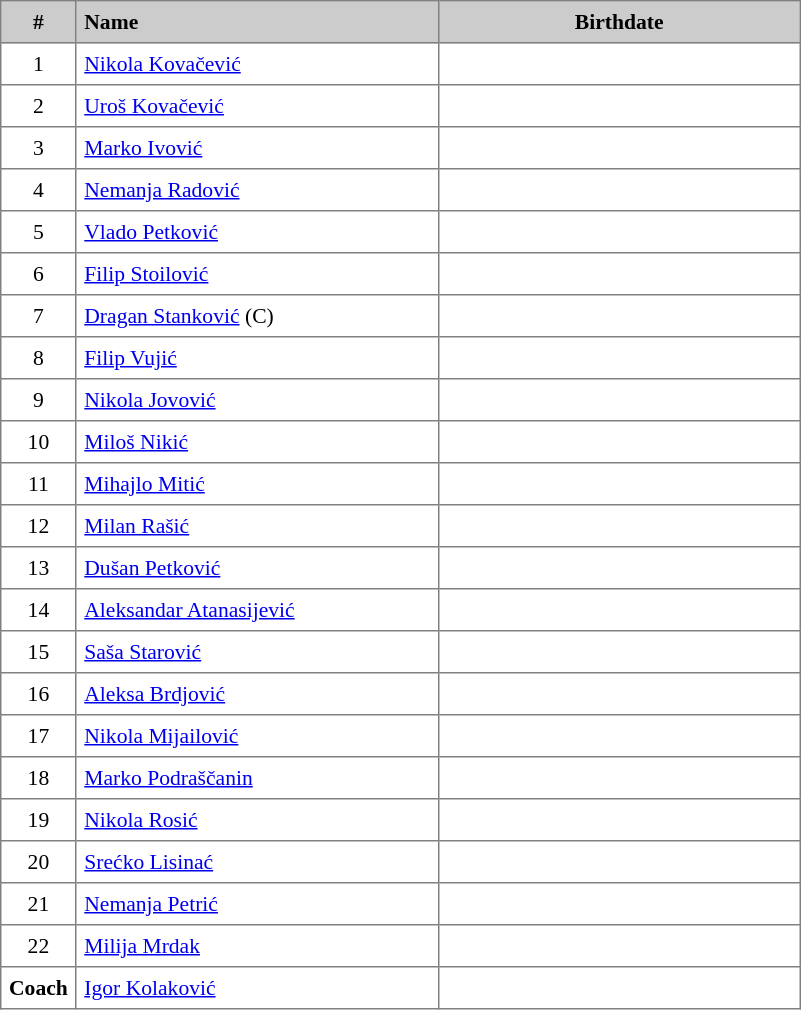<table border="1" cellspacing="2" cellpadding="5" style="border-collapse: collapse; font-size: 90%;">
<tr style="background:#ccc;">
<th>#</th>
<th style="text-align:left; width:16em;">Name</th>
<th style="text-align:center; width:16em;">Birthdate</th>
</tr>
<tr>
<td style="text-align:center;">1</td>
<td><a href='#'>Nikola Kovačević</a></td>
<td align="center"></td>
</tr>
<tr>
<td style="text-align:center;">2</td>
<td><a href='#'>Uroš Kovačević</a></td>
<td align="center"></td>
</tr>
<tr>
<td style="text-align:center;">3</td>
<td><a href='#'>Marko Ivović</a></td>
<td align="center"></td>
</tr>
<tr>
<td style="text-align:center;">4</td>
<td><a href='#'>Nemanja Radović</a></td>
<td align="center"></td>
</tr>
<tr>
<td style="text-align:center;">5</td>
<td><a href='#'>Vlado Petković</a></td>
<td align="center"></td>
</tr>
<tr>
<td style="text-align:center;">6</td>
<td><a href='#'>Filip Stoilović</a></td>
<td align="center"></td>
</tr>
<tr>
<td style="text-align:center;">7</td>
<td><a href='#'>Dragan Stanković</a> (C)</td>
<td align="center"></td>
</tr>
<tr>
<td style="text-align:center;">8</td>
<td><a href='#'>Filip Vujić</a></td>
<td align="center"></td>
</tr>
<tr>
<td style="text-align:center;">9</td>
<td><a href='#'>Nikola Jovović</a></td>
<td align="center"></td>
</tr>
<tr>
<td style="text-align:center;">10</td>
<td><a href='#'>Miloš Nikić</a></td>
<td align="center"></td>
</tr>
<tr>
<td style="text-align:center;">11</td>
<td><a href='#'>Mihajlo Mitić</a></td>
<td align="center"></td>
</tr>
<tr>
<td style="text-align:center;">12</td>
<td><a href='#'>Milan Rašić</a></td>
<td align="center"></td>
</tr>
<tr>
<td style="text-align:center;">13</td>
<td><a href='#'>Dušan Petković</a></td>
<td align="center"></td>
</tr>
<tr>
<td style="text-align:center;">14</td>
<td><a href='#'>Aleksandar Atanasijević</a></td>
<td align="center"></td>
</tr>
<tr>
<td style="text-align:center;">15</td>
<td><a href='#'>Saša Starović</a></td>
<td align="center"></td>
</tr>
<tr>
<td style="text-align:center;">16</td>
<td><a href='#'>Aleksa Brdjović</a></td>
<td align="center"></td>
</tr>
<tr>
<td style="text-align:center;">17</td>
<td><a href='#'>Nikola Mijailović</a></td>
<td align="center"></td>
</tr>
<tr>
<td style="text-align:center;">18</td>
<td><a href='#'>Marko Podraščanin</a></td>
<td align="center"></td>
</tr>
<tr>
<td style="text-align:center;">19</td>
<td><a href='#'>Nikola Rosić</a></td>
<td align="center"></td>
</tr>
<tr>
<td style="text-align:center;">20</td>
<td><a href='#'>Srećko Lisinać</a></td>
<td align="center"></td>
</tr>
<tr>
<td style="text-align:center;">21</td>
<td><a href='#'>Nemanja Petrić</a></td>
<td align="center"></td>
</tr>
<tr>
<td style="text-align:center;">22</td>
<td><a href='#'>Milija Mrdak</a></td>
<td align="center"></td>
</tr>
<tr>
<td style="text-align:center;"><strong>Coach</strong></td>
<td><a href='#'>Igor Kolaković</a></td>
<td align="center"></td>
</tr>
</table>
